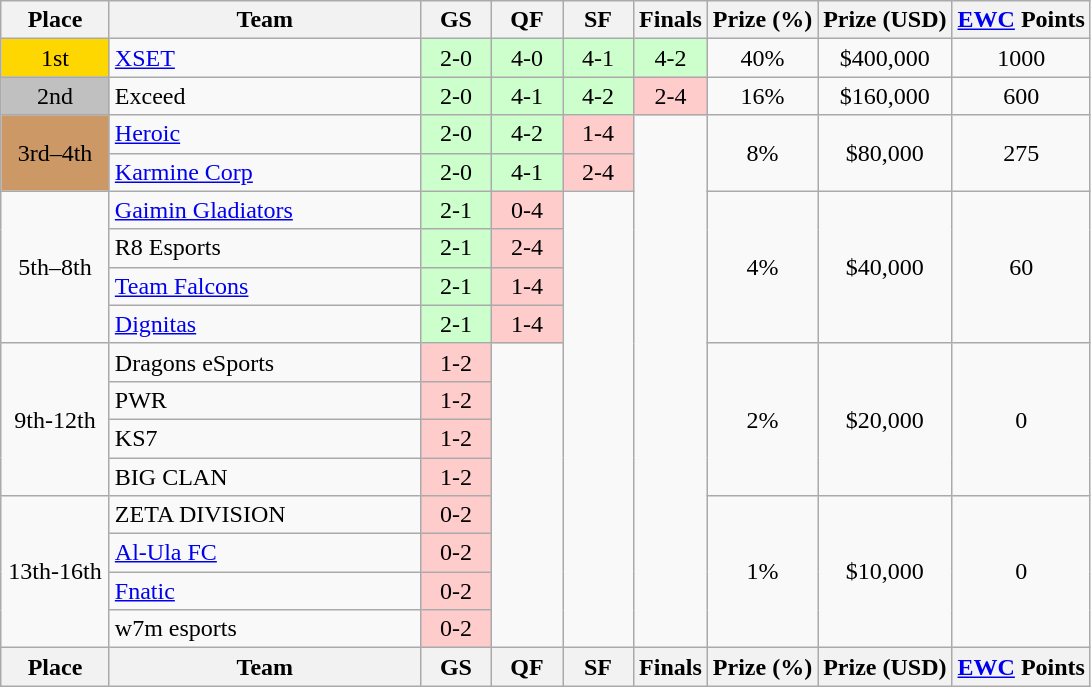<table class="wikitable" style="text-align: center; white-space:nowrap">
<tr>
<th width="65px">Place</th>
<th width="200px">Team</th>
<th width="40px" title="Group Stage">GS</th>
<th width="40px" title="Quarterfinals">QF</th>
<th width="40px" title="Semifinals">SF</th>
<th width="40px">Finals</th>
<th>Prize (%)</th>
<th>Prize (USD)</th>
<th><a href='#'>EWC</a> Points</th>
</tr>
<tr>
<td style="background: gold;">1st</td>
<td style="text-align: left;"><a href='#'>XSET</a></td>
<td bgcolor="#cfc">2-0</td>
<td bgcolor="#cfc">4-0</td>
<td bgcolor="#cfc">4-1</td>
<td bgcolor="#cfc">4-2</td>
<td>40%</td>
<td>$400,000</td>
<td>1000</td>
</tr>
<tr>
<td style="background: silver;">2nd</td>
<td style="text-align: left;">Exceed</td>
<td bgcolor="#cfc">2-0</td>
<td bgcolor="#cfc">4-1</td>
<td bgcolor="#cfc">4-2</td>
<td bgcolor="#fcc">2-4</td>
<td>16%</td>
<td>$160,000</td>
<td>600</td>
</tr>
<tr>
<td rowspan="2" style="background: #c96;">3rd–4th</td>
<td style="text-align: left;"><a href='#'>Heroic</a></td>
<td bgcolor="#cfc">2-0</td>
<td bgcolor="#cfc">4-2</td>
<td bgcolor="#fcc">1-4</td>
<td rowspan="14"></td>
<td rowspan="2">8%</td>
<td rowspan="2">$80,000</td>
<td rowspan="2">275</td>
</tr>
<tr>
<td style="text-align: left;"><a href='#'>Karmine Corp</a></td>
<td bgcolor="#cfc">2-0</td>
<td bgcolor="#cfc">4-1</td>
<td bgcolor="#fcc">2-4</td>
</tr>
<tr>
<td rowspan="4">5th–8th</td>
<td style="text-align: left;"><a href='#'>Gaimin Gladiators</a></td>
<td bgcolor="#cfc">2-1</td>
<td bgcolor="#fcc">0-4</td>
<td rowspan="12"></td>
<td rowspan="4">4%</td>
<td rowspan="4">$40,000</td>
<td rowspan="4">60</td>
</tr>
<tr>
<td style="text-align: left;">R8 Esports</td>
<td bgcolor="#cfc">2-1</td>
<td bgcolor="#fcc">2-4</td>
</tr>
<tr>
<td style="text-align: left;"><a href='#'>Team Falcons</a></td>
<td bgcolor="#cfc">2-1</td>
<td bgcolor="#fcc">1-4</td>
</tr>
<tr>
<td style="text-align: left;"><a href='#'>Dignitas</a></td>
<td bgcolor="#cfc">2-1</td>
<td bgcolor="#fcc">1-4</td>
</tr>
<tr>
<td rowspan="4">9th-12th</td>
<td style="text-align: left;">Dragons eSports</td>
<td bgcolor="#fcc">1-2</td>
<td rowspan="8"></td>
<td rowspan="4">2%</td>
<td rowspan="4">$20,000</td>
<td rowspan="4">0</td>
</tr>
<tr>
<td style="text-align: left;">PWR</td>
<td bgcolor="#fcc">1-2</td>
</tr>
<tr>
<td style="text-align: left;">KS7</td>
<td bgcolor="#fcc">1-2</td>
</tr>
<tr>
<td style="text-align: left;">BIG CLAN</td>
<td bgcolor="#fcc">1-2</td>
</tr>
<tr>
<td rowspan="4">13th-16th</td>
<td style="text-align: left;">ZETA DIVISION</td>
<td bgcolor="#fcc">0-2</td>
<td rowspan="4">1%</td>
<td rowspan="4">$10,000</td>
<td rowspan="4">0</td>
</tr>
<tr>
<td style="text-align: left;"><a href='#'>Al-Ula FC</a></td>
<td bgcolor="#fcc">0-2</td>
</tr>
<tr>
<td style="text-align: left;"><a href='#'>Fnatic</a></td>
<td bgcolor="#fcc">0-2</td>
</tr>
<tr>
<td style="text-align: left;">w7m esports</td>
<td bgcolor="#fcc">0-2</td>
</tr>
<tr>
<th>Place</th>
<th>Team</th>
<th width="40px" title="Group Stage">GS</th>
<th width="40px" title="Quarterfinals">QF</th>
<th width="40px" title="Semifinals">SF</th>
<th width="40px">Finals</th>
<th>Prize (%)</th>
<th>Prize (USD)</th>
<th><a href='#'>EWC</a> Points</th>
</tr>
</table>
